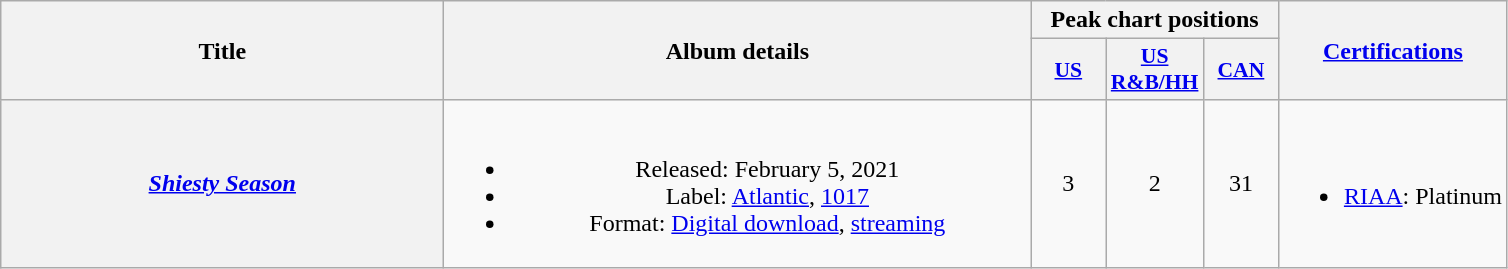<table class="wikitable plainrowheaders" style="text-align:center;">
<tr>
<th scope="col" rowspan="2" style="width:18em;">Title</th>
<th scope="col" rowspan="2" style="width:24em;">Album details</th>
<th scope="col" colspan="3">Peak chart positions</th>
<th rowspan="2"><a href='#'>Certifications</a></th>
</tr>
<tr>
<th scope="col" style="width:3em;font-size:90%;"><a href='#'>US</a><br></th>
<th scope="col" style="width:3em;font-size:90%;"><a href='#'>US<br>R&B/HH</a><br></th>
<th scope="col" style="width:3em;font-size:90%;"><a href='#'>CAN</a><br></th>
</tr>
<tr>
<th scope="row"><em><a href='#'>Shiesty Season</a></em></th>
<td><br><ul><li>Released: February 5, 2021</li><li>Label: <a href='#'>Atlantic</a>, <a href='#'>1017</a></li><li>Format: <a href='#'>Digital download</a>, <a href='#'>streaming</a></li></ul></td>
<td>3</td>
<td>2</td>
<td>31</td>
<td><br><ul><li><a href='#'>RIAA</a>: Platinum</li></ul></td>
</tr>
</table>
